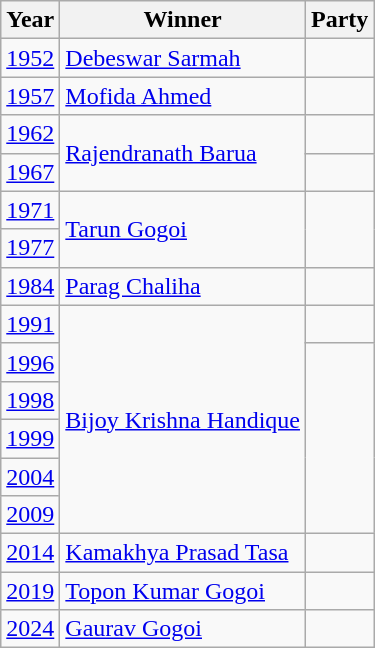<table class="wikitable sortable">
<tr>
<th>Year</th>
<th>Winner</th>
<th colspan=2>Party</th>
</tr>
<tr>
<td><a href='#'>1952</a></td>
<td><a href='#'>Debeswar Sarmah</a></td>
<td></td>
</tr>
<tr>
<td><a href='#'>1957</a></td>
<td><a href='#'>Mofida Ahmed</a></td>
</tr>
<tr>
<td><a href='#'>1962</a></td>
<td rowspan="2"><a href='#'>Rajendranath Barua</a></td>
<td></td>
</tr>
<tr>
<td><a href='#'>1967</a></td>
<td></td>
</tr>
<tr>
<td><a href='#'>1971</a></td>
<td rowspan="2"><a href='#'>Tarun Gogoi</a></td>
</tr>
<tr>
<td><a href='#'>1977</a></td>
</tr>
<tr>
<td><a href='#'>1984</a></td>
<td><a href='#'>Parag Chaliha</a></td>
<td></td>
</tr>
<tr>
<td><a href='#'>1991</a></td>
<td rowspan="6"><a href='#'>Bijoy Krishna Handique</a></td>
<td></td>
</tr>
<tr>
<td><a href='#'>1996</a></td>
</tr>
<tr>
<td><a href='#'>1998</a></td>
</tr>
<tr>
<td><a href='#'>1999</a></td>
</tr>
<tr>
<td><a href='#'>2004</a></td>
</tr>
<tr>
<td><a href='#'>2009</a></td>
</tr>
<tr>
<td><a href='#'>2014</a></td>
<td><a href='#'>Kamakhya Prasad Tasa</a></td>
<td></td>
</tr>
<tr>
<td><a href='#'>2019</a></td>
<td><a href='#'>Topon Kumar Gogoi</a></td>
</tr>
<tr>
<td><a href='#'>2024</a></td>
<td><a href='#'>Gaurav Gogoi</a></td>
<td></td>
</tr>
</table>
